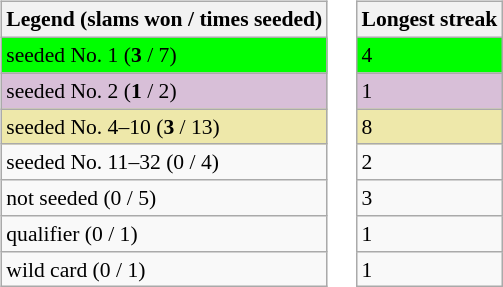<table>
<tr valign=top>
<td><br><table class="wikitable" style=font-size:90%>
<tr>
<th>Legend (slams won / times seeded)</th>
</tr>
<tr bgcolor=lime>
<td>seeded No. 1 (<strong>3</strong> / 7)</td>
</tr>
<tr bgcolor=thistle>
<td>seeded No. 2 (<strong>1</strong> / 2)</td>
</tr>
<tr bgcolor=eee8aa>
<td>seeded No. 4–10 (<strong>3</strong> / 13)</td>
</tr>
<tr>
<td>seeded No. 11–32 (0 / 4)</td>
</tr>
<tr>
<td>not seeded (0 / 5)</td>
</tr>
<tr>
<td>qualifier (0 / 1)</td>
</tr>
<tr>
<td>wild card (0 / 1)</td>
</tr>
</table>
</td>
<td><br><table class="wikitable" style=font-size:90%>
<tr>
<th>Longest streak</th>
</tr>
<tr bgcolor=lime>
<td>4</td>
</tr>
<tr bgcolor=thistle>
<td>1</td>
</tr>
<tr bgcolor=eee8aa>
<td>8</td>
</tr>
<tr>
<td>2</td>
</tr>
<tr>
<td>3</td>
</tr>
<tr>
<td>1</td>
</tr>
<tr>
<td>1</td>
</tr>
</table>
</td>
</tr>
</table>
